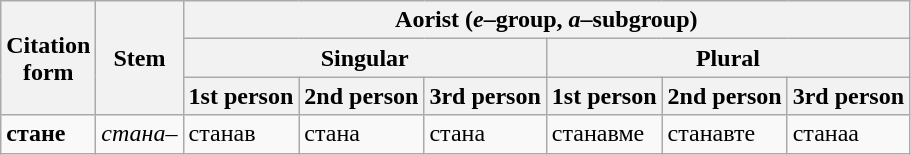<table class="wikitable">
<tr>
<th rowspan="3">Citation<br>form</th>
<th rowspan="3">Stem</th>
<th colspan="6">Aorist (<em>е</em>–group, <em>а</em>–subgroup)</th>
</tr>
<tr>
<th colspan="3">Singular</th>
<th colspan="3">Plural</th>
</tr>
<tr>
<th>1st person</th>
<th>2nd person</th>
<th>3rd person</th>
<th>1st person</th>
<th>2nd person</th>
<th>3rd person</th>
</tr>
<tr>
<td><strong>стане</strong></td>
<td><em>стана–</em></td>
<td>стана<span>в</span></td>
<td>стана</td>
<td>стана</td>
<td>стана<span>вме</span></td>
<td>стана<span>вте</span></td>
<td>стана<span>а</span></td>
</tr>
</table>
